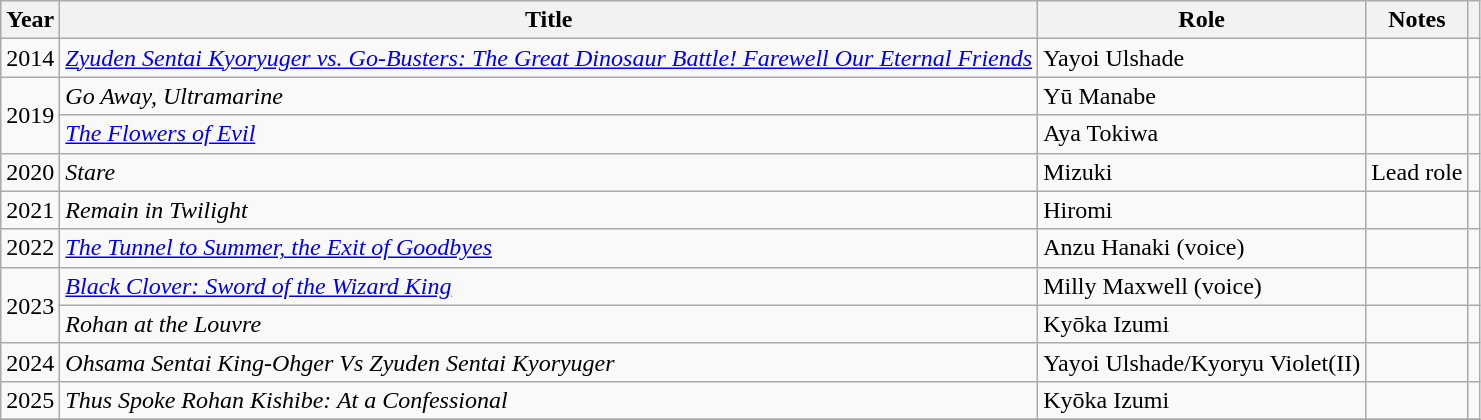<table class="wikitable sortable">
<tr>
<th>Year</th>
<th>Title</th>
<th>Role</th>
<th class="unsortable">Notes</th>
<th class="unsortable"></th>
</tr>
<tr>
<td>2014</td>
<td><em><a href='#'>Zyuden Sentai Kyoryuger vs. Go-Busters: The Great Dinosaur Battle! Farewell Our Eternal Friends</a></em></td>
<td>Yayoi Ulshade</td>
<td></td>
<td></td>
</tr>
<tr>
<td rowspan="2">2019</td>
<td><em>Go Away, Ultramarine</em></td>
<td>Yū Manabe</td>
<td></td>
<td></td>
</tr>
<tr>
<td><em><a href='#'>The Flowers of Evil</a></em></td>
<td>Aya Tokiwa</td>
<td></td>
<td></td>
</tr>
<tr>
<td>2020</td>
<td><em>Stare</em></td>
<td>Mizuki</td>
<td>Lead role</td>
<td></td>
</tr>
<tr>
<td>2021</td>
<td><em>Remain in Twilight</em></td>
<td>Hiromi</td>
<td></td>
<td></td>
</tr>
<tr>
<td>2022</td>
<td><em><a href='#'>The Tunnel to Summer, the Exit of Goodbyes</a></em></td>
<td>Anzu Hanaki (voice)</td>
<td></td>
<td></td>
</tr>
<tr>
<td rowspan="2">2023</td>
<td><em><a href='#'>Black Clover: Sword of the Wizard King</a></em></td>
<td>Milly Maxwell (voice)</td>
<td></td>
<td></td>
</tr>
<tr>
<td><em>Rohan at the Louvre</em></td>
<td>Kyōka Izumi</td>
<td></td>
<td></td>
</tr>
<tr>
<td>2024</td>
<td><em>Ohsama Sentai King-Ohger Vs Zyuden Sentai Kyoryuger</em></td>
<td>Yayoi Ulshade/Kyoryu Violet(II)</td>
<td></td>
<td></td>
</tr>
<tr>
<td>2025</td>
<td><em>Thus Spoke Rohan Kishibe: At a Confessional</em></td>
<td>Kyōka Izumi</td>
<td></td>
<td></td>
</tr>
<tr>
</tr>
</table>
